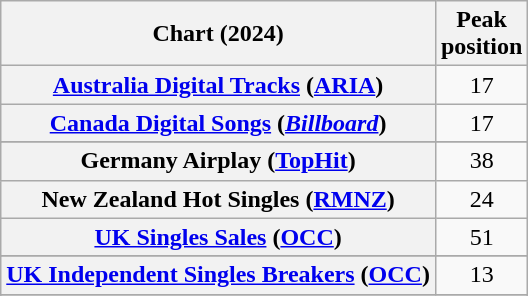<table class="wikitable sortable plainrowheaders" style="text-align:center">
<tr>
<th scope="col">Chart (2024)</th>
<th scope="col">Peak<br>position</th>
</tr>
<tr>
<th scope="row"><a href='#'>Australia Digital Tracks</a> (<a href='#'>ARIA</a>)</th>
<td>17</td>
</tr>
<tr>
<th scope="row"><a href='#'>Canada Digital Songs</a> (<em><a href='#'>Billboard</a></em>)</th>
<td>17</td>
</tr>
<tr>
</tr>
<tr>
<th scope="row">Germany Airplay (<a href='#'>TopHit</a>)</th>
<td>38</td>
</tr>
<tr>
<th scope="row">New Zealand Hot Singles (<a href='#'>RMNZ</a>)</th>
<td>24</td>
</tr>
<tr>
<th scope="row"><a href='#'>UK Singles Sales</a> (<a href='#'>OCC</a>)</th>
<td>51</td>
</tr>
<tr>
</tr>
<tr>
<th scope="row"><a href='#'>UK Independent Singles Breakers</a> (<a href='#'>OCC</a>)</th>
<td>13</td>
</tr>
<tr>
</tr>
<tr>
</tr>
<tr>
</tr>
<tr>
</tr>
<tr>
</tr>
<tr>
</tr>
</table>
